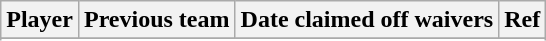<table class="wikitable">
<tr>
<th>Player</th>
<th>Previous team</th>
<th>Date claimed off waivers</th>
<th>Ref</th>
</tr>
<tr>
</tr>
<tr>
</tr>
</table>
